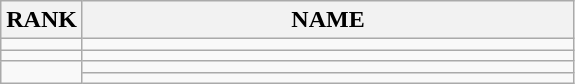<table class="wikitable">
<tr>
<th>RANK</th>
<th style="width: 20em">NAME</th>
</tr>
<tr>
<td align="center"></td>
<td></td>
</tr>
<tr>
<td align="center"></td>
<td></td>
</tr>
<tr>
<td rowspan=2 align="center"></td>
<td></td>
</tr>
<tr>
<td></td>
</tr>
</table>
